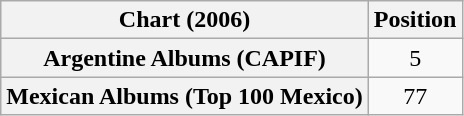<table class="wikitable sortable plainrowheaders" style="text-align:center;">
<tr>
<th>Chart (2006)</th>
<th>Position</th>
</tr>
<tr>
<th scope="row">Argentine Albums (CAPIF)</th>
<td>5</td>
</tr>
<tr>
<th scope="row">Mexican Albums (Top 100 Mexico)</th>
<td>77</td>
</tr>
</table>
